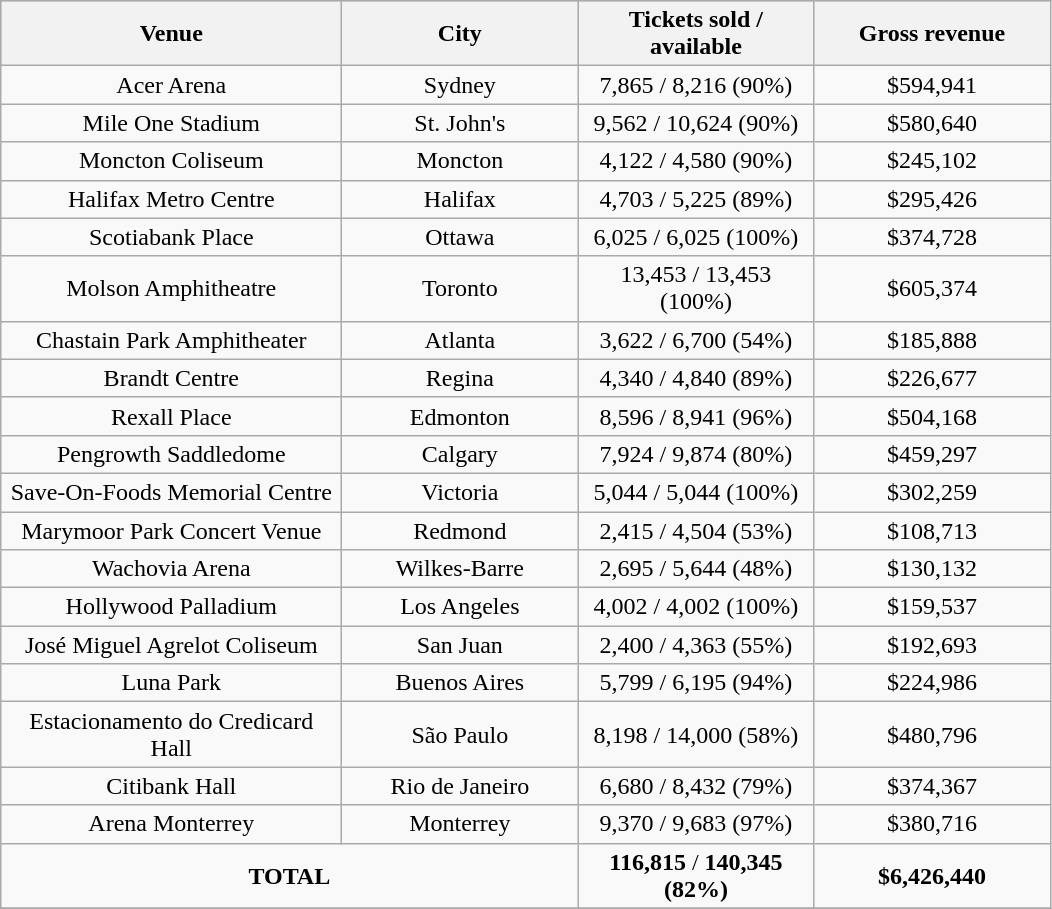<table class="wikitable" style="text-align:center;">
<tr bgcolor="#CCCCCC">
<th width="220" rowspan="1">Venue</th>
<th width="150" rowspan="1">City</th>
<th width="150" rowspan="1">Tickets sold / available</th>
<th width="150" rowspan="1">Gross revenue</th>
</tr>
<tr>
<td>Acer Arena</td>
<td>Sydney</td>
<td>7,865 / 8,216 (90%)</td>
<td>$594,941</td>
</tr>
<tr>
<td>Mile One Stadium</td>
<td>St. John's</td>
<td>9,562 / 10,624 (90%)</td>
<td>$580,640</td>
</tr>
<tr>
<td>Moncton Coliseum</td>
<td>Moncton</td>
<td>4,122 / 4,580 (90%)</td>
<td>$245,102</td>
</tr>
<tr>
<td>Halifax Metro Centre</td>
<td>Halifax</td>
<td>4,703 / 5,225 (89%)</td>
<td>$295,426</td>
</tr>
<tr>
<td>Scotiabank Place</td>
<td>Ottawa</td>
<td>6,025 / 6,025 (100%)</td>
<td>$374,728</td>
</tr>
<tr>
<td>Molson Amphitheatre</td>
<td>Toronto</td>
<td>13,453 / 13,453 (100%)</td>
<td>$605,374</td>
</tr>
<tr>
<td>Chastain Park Amphitheater</td>
<td>Atlanta</td>
<td>3,622 / 6,700 (54%)</td>
<td>$185,888</td>
</tr>
<tr>
<td>Brandt Centre</td>
<td>Regina</td>
<td>4,340 / 4,840 (89%)</td>
<td>$226,677</td>
</tr>
<tr>
<td>Rexall Place</td>
<td>Edmonton</td>
<td>8,596 / 8,941 (96%)</td>
<td>$504,168</td>
</tr>
<tr>
<td>Pengrowth Saddledome</td>
<td>Calgary</td>
<td>7,924 / 9,874 (80%)</td>
<td>$459,297</td>
</tr>
<tr>
<td>Save-On-Foods Memorial Centre</td>
<td>Victoria</td>
<td>5,044 / 5,044 (100%)</td>
<td>$302,259</td>
</tr>
<tr>
<td>Marymoor Park Concert Venue</td>
<td>Redmond</td>
<td>2,415 / 4,504 (53%)</td>
<td>$108,713</td>
</tr>
<tr>
<td>Wachovia Arena</td>
<td>Wilkes-Barre</td>
<td>2,695 / 5,644 (48%)</td>
<td>$130,132</td>
</tr>
<tr>
<td>Hollywood Palladium</td>
<td>Los Angeles</td>
<td>4,002 / 4,002 (100%)</td>
<td>$159,537</td>
</tr>
<tr>
<td>José Miguel Agrelot Coliseum</td>
<td>San Juan</td>
<td>2,400 / 4,363 (55%)</td>
<td>$192,693</td>
</tr>
<tr>
<td>Luna Park</td>
<td>Buenos Aires</td>
<td>5,799 / 6,195 (94%)</td>
<td>$224,986</td>
</tr>
<tr>
<td>Estacionamento do Credicard Hall</td>
<td>São Paulo</td>
<td>8,198 / 14,000 (58%)</td>
<td>$480,796</td>
</tr>
<tr>
<td>Citibank Hall</td>
<td>Rio de Janeiro</td>
<td>6,680 / 8,432 (79%)</td>
<td>$374,367</td>
</tr>
<tr>
<td>Arena Monterrey</td>
<td>Monterrey</td>
<td>9,370 / 9,683 (97%)</td>
<td>$380,716</td>
</tr>
<tr>
<td colspan=2><strong>TOTAL</strong></td>
<td><strong>116,815</strong> / <strong>140,345</strong> <strong>(82%)</strong></td>
<td><strong>$6,426,440</strong></td>
</tr>
<tr>
</tr>
</table>
